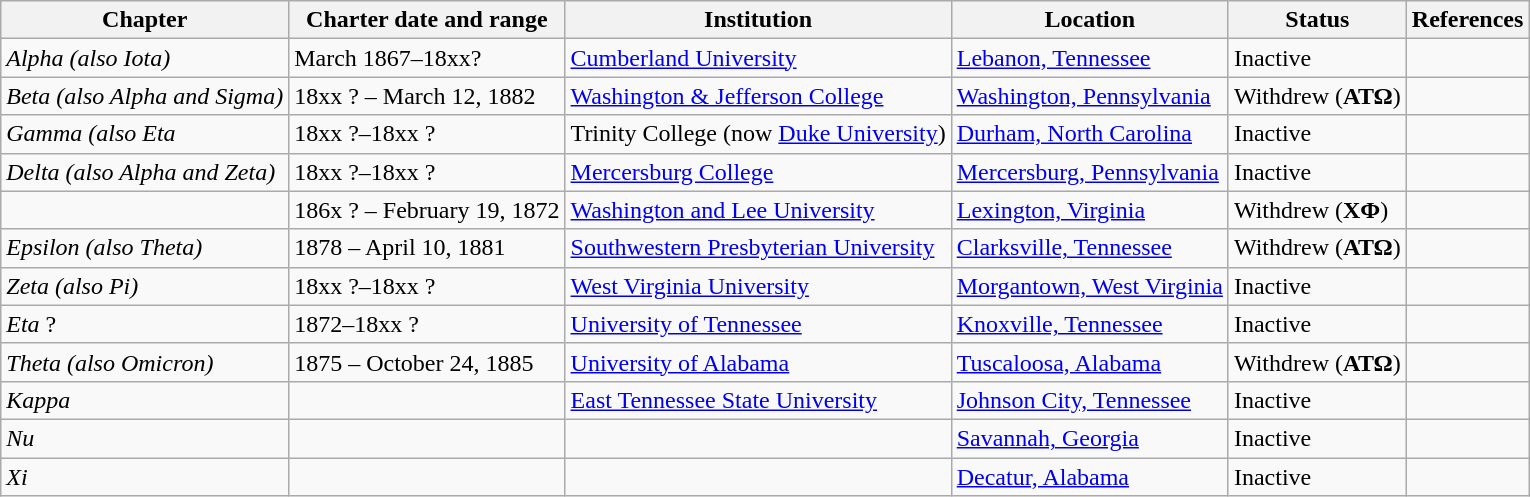<table class="wikitable sortable">
<tr>
<th>Chapter</th>
<th>Charter date and range</th>
<th>Institution</th>
<th>Location</th>
<th>Status</th>
<th>References</th>
</tr>
<tr>
<td><em>Alpha (also Iota)</em></td>
<td>March 1867–18xx?</td>
<td><a href='#'>Cumberland University</a></td>
<td><a href='#'>Lebanon, Tennessee</a></td>
<td>Inactive</td>
<td></td>
</tr>
<tr>
<td><em>Beta (also Alpha and Sigma)</em></td>
<td>18xx ? – March 12, 1882</td>
<td><a href='#'>Washington & Jefferson College</a></td>
<td><a href='#'>Washington, Pennsylvania</a></td>
<td>Withdrew (<strong>ΑΤΩ</strong>)</td>
<td></td>
</tr>
<tr>
<td><em>Gamma (also Eta</em></td>
<td>18xx ?–18xx ?</td>
<td>Trinity College (now <a href='#'>Duke University</a>)</td>
<td><a href='#'>Durham, North Carolina</a></td>
<td>Inactive</td>
<td></td>
</tr>
<tr>
<td><em>Delta (also Alpha and Zeta)</em></td>
<td>18xx ?–18xx ?</td>
<td><a href='#'>Mercersburg College</a></td>
<td><a href='#'>Mercersburg, Pennsylvania</a></td>
<td>Inactive</td>
<td></td>
</tr>
<tr>
<td></td>
<td>186x ? – February 19, 1872</td>
<td><a href='#'>Washington and Lee University</a></td>
<td><a href='#'>Lexington, Virginia</a></td>
<td>Withdrew (<strong>ΧΦ</strong>)</td>
<td></td>
</tr>
<tr>
<td><em>Epsilon (also Theta)</em></td>
<td>1878 – April 10, 1881</td>
<td><a href='#'>Southwestern Presbyterian University</a></td>
<td><a href='#'>Clarksville, Tennessee</a></td>
<td>Withdrew (<strong>ΑΤΩ</strong>)</td>
<td></td>
</tr>
<tr>
<td><em>Zeta (also Pi)</em></td>
<td>18xx ?–18xx ?</td>
<td><a href='#'>West Virginia University</a></td>
<td><a href='#'>Morgantown, West Virginia</a></td>
<td>Inactive</td>
<td></td>
</tr>
<tr>
<td><em>Eta</em> ?</td>
<td>1872–18xx ?</td>
<td><a href='#'>University of Tennessee</a></td>
<td><a href='#'>Knoxville, Tennessee</a></td>
<td>Inactive</td>
<td></td>
</tr>
<tr>
<td><em>Theta (also Omicron)</em></td>
<td>1875 – October 24, 1885</td>
<td><a href='#'>University of Alabama</a></td>
<td><a href='#'>Tuscaloosa, Alabama</a></td>
<td>Withdrew (<strong>ΑΤΩ</strong>)</td>
<td></td>
</tr>
<tr>
<td><em>Kappa</em></td>
<td></td>
<td><a href='#'>East Tennessee State University</a></td>
<td><a href='#'>Johnson City, Tennessee</a></td>
<td>Inactive</td>
<td></td>
</tr>
<tr>
<td><em>Nu</em></td>
<td></td>
<td></td>
<td><a href='#'>Savannah, Georgia</a></td>
<td>Inactive</td>
<td></td>
</tr>
<tr>
<td><em>Xi</em></td>
<td></td>
<td></td>
<td><a href='#'>Decatur, Alabama</a></td>
<td>Inactive</td>
<td></td>
</tr>
</table>
